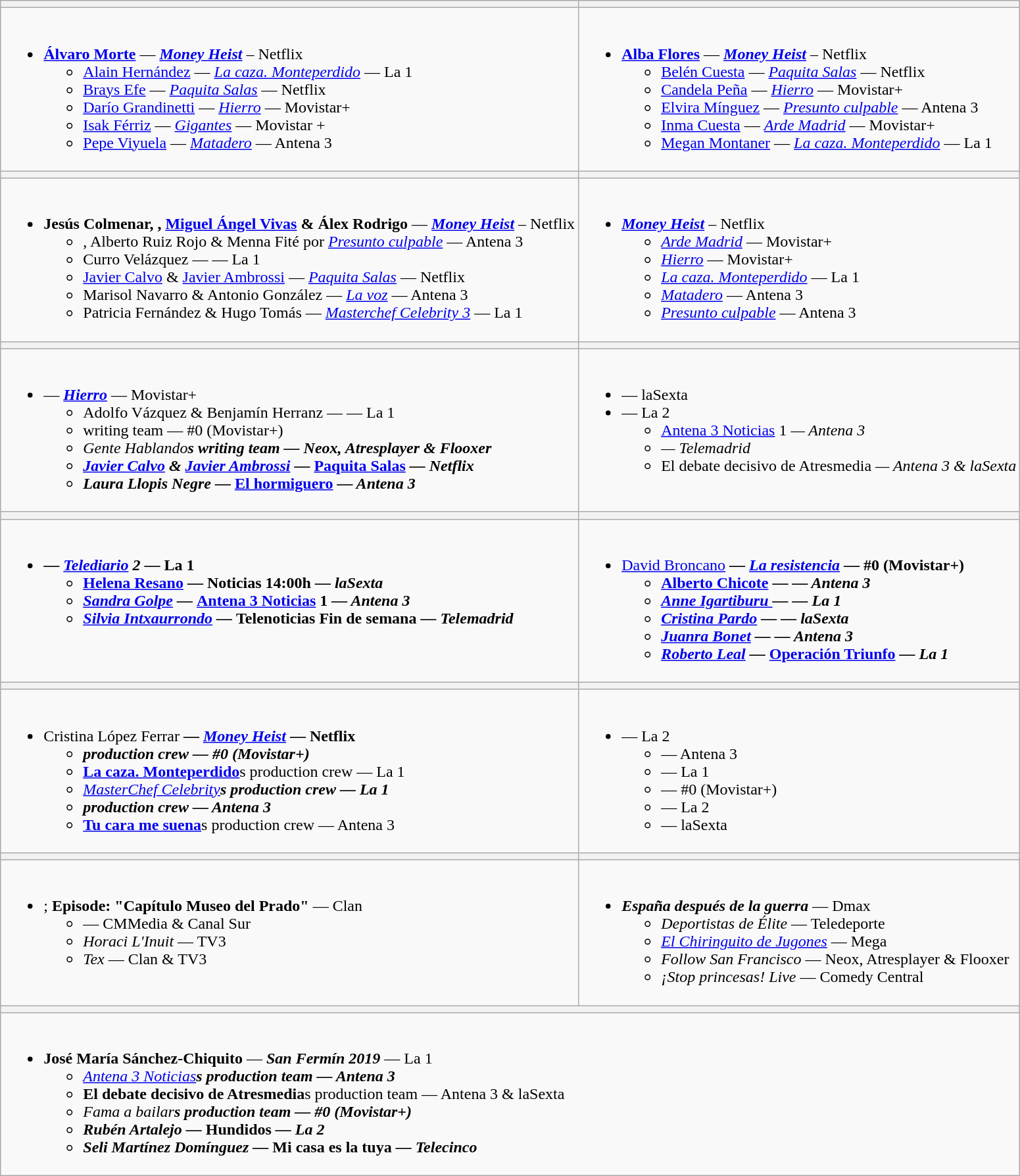<table class=wikitable style="width=100%">
<tr>
<th style="width=50%"></th>
<th style="width=50%"></th>
</tr>
<tr>
<td valign="top"><br><ul><li><strong><a href='#'>Álvaro Morte</a></strong> — <strong><em><a href='#'>Money Heist</a></em></strong> – Netflix<ul><li><a href='#'>Alain Hernández</a> — <em><a href='#'>La caza. Monteperdido</a></em> — La 1</li><li><a href='#'>Brays Efe</a> — <em><a href='#'>Paquita Salas</a></em> — Netflix</li><li><a href='#'>Darío Grandinetti</a> — <em><a href='#'>Hierro</a></em> — Movistar+</li><li><a href='#'>Isak Férriz</a> — <em><a href='#'>Gigantes</a></em> — Movistar +</li><li><a href='#'>Pepe Viyuela</a> — <em><a href='#'>Matadero</a></em> — Antena 3</li></ul></li></ul></td>
<td valign="top"><br><ul><li><strong><a href='#'>Alba Flores</a></strong> — <strong><em><a href='#'>Money Heist</a></em></strong> – Netflix<ul><li><a href='#'>Belén Cuesta</a> — <em><a href='#'>Paquita Salas</a></em> — Netflix</li><li><a href='#'>Candela Peña</a> — <em><a href='#'>Hierro</a></em> — Movistar+</li><li><a href='#'>Elvira Mínguez</a> — <em><a href='#'>Presunto culpable</a></em> — Antena 3</li><li><a href='#'>Inma Cuesta</a> — <em><a href='#'>Arde Madrid</a></em> — Movistar+</li><li><a href='#'>Megan Montaner</a> — <em><a href='#'>La caza. Monteperdido</a></em> — La 1</li></ul></li></ul></td>
</tr>
<tr>
<th style="width=50%"></th>
<th style="width=50%"></th>
</tr>
<tr>
<td valign="top"><br><ul><li><strong>Jesús Colmenar, , <a href='#'>Miguel Ángel Vivas</a> & Álex Rodrigo</strong> — <strong><em><a href='#'>Money Heist</a></em></strong> – Netflix<ul><li>, Alberto Ruiz Rojo & Menna Fité por <em><a href='#'>Presunto culpable</a></em> — Antena 3</li><li>Curro Velázquez — <em></em> — La 1</li><li><a href='#'>Javier Calvo</a> & <a href='#'>Javier Ambrossi</a> — <em><a href='#'>Paquita Salas</a></em> — Netflix</li><li>Marisol Navarro & Antonio González — <em><a href='#'>La voz</a></em> — Antena 3</li><li>Patricia Fernández & Hugo Tomás — <em><a href='#'>Masterchef Celebrity 3</a></em> — La 1</li></ul></li></ul></td>
<td valign="top"><br><ul><li><strong><em><a href='#'>Money Heist</a></em></strong> – Netflix<ul><li><em><a href='#'>Arde Madrid</a></em> — Movistar+</li><li><em><a href='#'>Hierro</a></em> — Movistar+</li><li><em><a href='#'>La caza. Monteperdido</a></em> — La 1</li><li><em><a href='#'>Matadero</a></em> — Antena 3</li><li><em><a href='#'>Presunto culpable</a></em> — Antena 3</li></ul></li></ul></td>
</tr>
<tr>
<th style="width=50%"></th>
<th style="width=50%"></th>
</tr>
<tr>
<td valign="top"><br><ul><li><strong></strong> — <strong><em><a href='#'>Hierro</a></em></strong> — Movistar+<ul><li>Adolfo Vázquez & Benjamín Herranz — <em></em> — La 1</li><li><em></em> writing team — #0 (Movistar+)</li><li><em>Gente Hablando<strong>s writing team — Neox, Atresplayer & Flooxer</li><li><a href='#'>Javier Calvo</a> & <a href='#'>Javier Ambrossi</a> — </em><a href='#'>Paquita Salas</a><em> — Netflix</li><li>Laura Llopis Negre — </em><a href='#'>El hormiguero</a><em> — Antena 3</li></ul></li></ul></td>
<td valign="top"><br><ul><li><strong><em></em></strong> — laSexta</li><li><strong><em></em></strong> — La 2<ul><li></em><a href='#'>Antena 3 Noticias</a> 1<em> — Antena 3</li><li></em><em> — Telemadrid</li><li></em>El debate decisivo de Atresmedia<em> — Antena 3 & laSexta</li></ul></li></ul></td>
</tr>
<tr>
<th style="width=50%"></th>
<th style="width=50%"></th>
</tr>
<tr>
<td valign="top"><br><ul><li></strong><strong> — <strong><em><a href='#'>Telediario</a> 2</em></strong> — La 1<ul><li><a href='#'>Helena Resano</a> — </em>Noticias 14:00h<em> — laSexta</li><li><a href='#'>Sandra Golpe</a> — </em><a href='#'>Antena 3 Noticias</a> 1<em> — Antena 3</li><li><a href='#'>Silvia Intxaurrondo</a> — </em>Telenoticias Fin de semana<em> — Telemadrid</li></ul></li></ul></td>
<td valign="top"><br><ul><li></strong><a href='#'>David Broncano</a><strong> — <strong><em><a href='#'>La resistencia</a></em></strong> — #0 (Movistar+)<ul><li><a href='#'>Alberto Chicote</a> — </em><em> — Antena 3</li><li><a href='#'>Anne Igartiburu </a> — </em><em> — La 1</li><li><a href='#'>Cristina Pardo</a> — </em><em>— laSexta</li><li><a href='#'>Juanra Bonet</a> — </em><em> — Antena 3</li><li><a href='#'>Roberto Leal</a> — </em><a href='#'>Operación Triunfo</a><em> — La 1</li></ul></li></ul></td>
</tr>
<tr>
<th style="width=50%"></th>
<th style="width=50%"></th>
</tr>
<tr>
<td valign="top"><br><ul><li></strong>Cristina López Ferrar<strong> — <strong><em><a href='#'>Money Heist</a></em></strong> — Netflix<ul><li></em><em> production crew — #0 (Movistar+)</li><li></em><a href='#'>La caza. Monteperdido</a></strong>s production crew — La 1</li><li><em><a href='#'>MasterChef Celebrity</a><strong>s production crew — La 1</li><li></em><em> production crew — Antena 3</li><li></em><a href='#'>Tu cara me suena</a></strong>s production crew — Antena 3</li></ul></li></ul></td>
<td valign="top"><br><ul><li><strong><em></em></strong> — La 2<ul><li><em></em> — Antena 3</li><li><em></em> — La 1</li><li><em></em> — #0 (Movistar+)</li><li><em></em> — La 2</li><li><em></em> — laSexta</li></ul></li></ul></td>
</tr>
<tr>
<th style="width=50%"></th>
<th style="width=50%"></th>
</tr>
<tr>
<td valign="top"><br><ul><li><strong><em></em></strong>; <strong>Episode: "Capítulo Museo del Prado"</strong> — Clan<ul><li><em></em> — CMMedia & Canal Sur</li><li><em>Horaci L'Inuit</em> — TV3</li><li><em>Tex</em> — Clan & TV3</li></ul></li></ul></td>
<td valign="top"><br><ul><li><strong><em>España después de la guerra</em></strong> — Dmax<ul><li><em>Deportistas de Élite</em> — Teledeporte</li><li><em><a href='#'>El Chiringuito de Jugones</a></em> — Mega</li><li><em>Follow San Francisco</em> — Neox, Atresplayer & Flooxer</li><li><em>¡Stop princesas! Live</em> — Comedy Central</li></ul></li></ul></td>
</tr>
<tr>
<th colspan = "2"></th>
</tr>
<tr>
<td colspan = "2" valign="top"><br><ul><li><strong>José María Sánchez-Chiquito</strong> — <strong><em>San Fermín 2019</em></strong> — La 1<ul><li><em><a href='#'>Antena 3 Noticias</a><strong>s production team — Antena 3</li><li></em>El debate decisivo de Atresmedia</strong>s production team — Antena 3 & laSexta</li><li><em>Fama a bailar<strong>s production team —  #0 (Movistar+)</li><li>Rubén Artalejo — </em>Hundidos<em> — La 2</li><li>Seli Martínez Domínguez — </em>Mi casa es la tuya<em> — Telecinco</li></ul></li></ul></td>
</tr>
</table>
